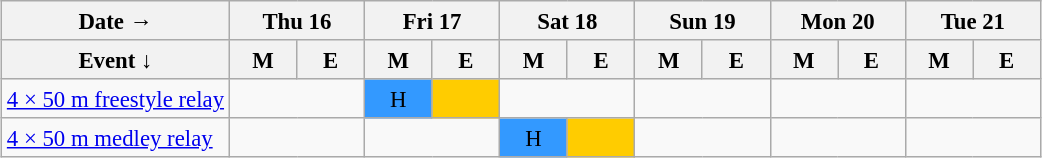<table class="wikitable" style="margin:0.5em auto; font-size:95%; line-height:1.25em;">
<tr style="text-align:center;">
<th>Date →</th>
<th colspan="2">Thu 16</th>
<th colspan="2">Fri 17</th>
<th colspan="2">Sat 18</th>
<th colspan="2">Sun 19</th>
<th colspan="2">Mon 20</th>
<th colspan="2">Tue 21</th>
</tr>
<tr>
<th>Event   ↓</th>
<th style="width:2.5em;">M</th>
<th style="width:2.5em;">E</th>
<th style="width:2.5em;">M</th>
<th style="width:2.5em;">E</th>
<th style="width:2.5em;">M</th>
<th style="width:2.5em;">E</th>
<th style="width:2.5em;">M</th>
<th style="width:2.5em;">E</th>
<th style="width:2.5em;">M</th>
<th style="width:2.5em;">E</th>
<th style="width:2.5em;">M</th>
<th style="width:2.5em;">E</th>
</tr>
<tr style="text-align:center;">
<td style="text-align:left;"><a href='#'>4 × 50 m freestyle relay</a></td>
<td colspan="2"></td>
<td style="background-color:#3399ff;">H</td>
<td style="background-color:#ffcc00;"></td>
<td colspan="2"></td>
<td colspan="2"></td>
<td colspan="2"></td>
<td colspan="2"></td>
</tr>
<tr style="text-align:center;">
<td style="text-align:left;"><a href='#'>4 × 50 m medley relay</a></td>
<td colspan="2"></td>
<td colspan="2"></td>
<td style="background-color:#3399ff;">H</td>
<td style="background-color:#ffcc00;"></td>
<td colspan="2"></td>
<td colspan="2"></td>
<td colspan="2"></td>
</tr>
</table>
